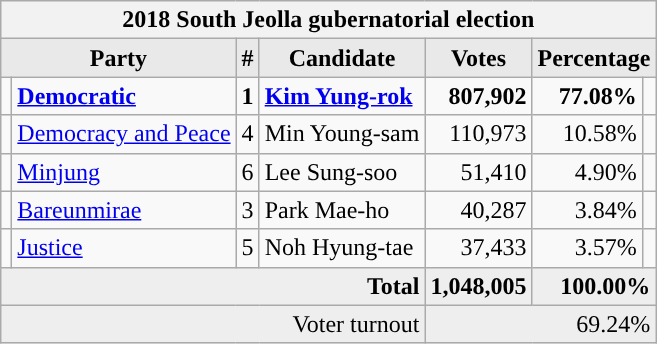<table class="wikitable">
<tr>
<th colspan="7">2018 South Jeolla gubernatorial election</th>
</tr>
<tr>
<th style="background-color:#E9E9E9" colspan=2>Party</th>
<th style="background-color:#E9E9E9">#</th>
<th style="background-color:#E9E9E9">Candidate</th>
<th style="background-color:#E9E9E9">Votes</th>
<th style="background-color:#E9E9E9" colspan=2>Percentage</th>
</tr>
<tr style="font-weight:bold">
<td></td>
<td align=left><a href='#'>Democratic</a></td>
<td align=center>1</td>
<td align=left><a href='#'>Kim Yung-rok</a></td>
<td align=right>807,902</td>
<td align=right>77.08%</td>
<td align=right></td>
</tr>
<tr>
<td></td>
<td align=left><a href='#'>Democracy and Peace</a></td>
<td align=center>4</td>
<td align=left>Min Young-sam</td>
<td align=right>110,973</td>
<td align=right>10.58%</td>
<td align=right></td>
</tr>
<tr>
<td></td>
<td align=left><a href='#'>Minjung</a></td>
<td align=center>6</td>
<td align=left>Lee Sung-soo</td>
<td align=right>51,410</td>
<td align=right>4.90%</td>
<td align=right></td>
</tr>
<tr>
<td></td>
<td align=left><a href='#'>Bareunmirae</a></td>
<td align=center>3</td>
<td align=left>Park Mae-ho</td>
<td align=right>40,287</td>
<td align=right>3.84%</td>
<td align=right></td>
</tr>
<tr>
<td></td>
<td align=left><a href='#'>Justice</a></td>
<td align=center>5</td>
<td align=left>Noh Hyung-tae</td>
<td align=right>37,433</td>
<td align=right>3.57%</td>
<td align=right></td>
</tr>
<tr bgcolor="#EEEEEE" style="font-weight:bold">
<td colspan="4" align=right>Total</td>
<td align=right>1,048,005</td>
<td align=right colspan=2>100.00%</td>
</tr>
<tr bgcolor="#EEEEEE">
<td colspan="4" align="right">Voter turnout</td>
<td colspan="3" align="right">69.24%</td>
</tr>
</table>
